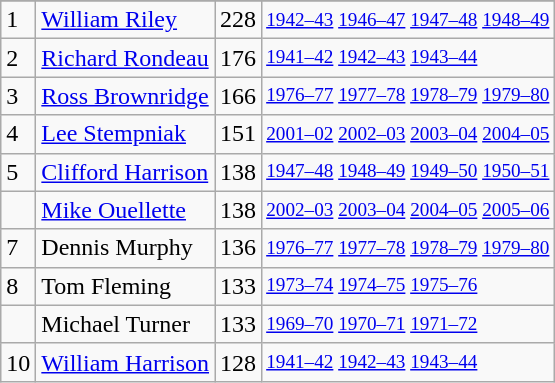<table class="wikitable">
<tr>
</tr>
<tr>
<td>1</td>
<td><a href='#'>William Riley</a></td>
<td>228</td>
<td style="font-size:80%;"><a href='#'>1942–43</a> <a href='#'>1946–47</a> <a href='#'>1947–48</a> <a href='#'>1948–49</a></td>
</tr>
<tr>
<td>2</td>
<td><a href='#'>Richard Rondeau</a></td>
<td>176</td>
<td style="font-size:80%;"><a href='#'>1941–42</a> <a href='#'>1942–43</a> <a href='#'>1943–44</a></td>
</tr>
<tr>
<td>3</td>
<td><a href='#'>Ross Brownridge</a></td>
<td>166</td>
<td style="font-size:80%;"><a href='#'>1976–77</a> <a href='#'>1977–78</a> <a href='#'>1978–79</a> <a href='#'>1979–80</a></td>
</tr>
<tr>
<td>4</td>
<td><a href='#'>Lee Stempniak</a></td>
<td>151</td>
<td style="font-size:80%;"><a href='#'>2001–02</a> <a href='#'>2002–03</a> <a href='#'>2003–04</a> <a href='#'>2004–05</a></td>
</tr>
<tr>
<td>5</td>
<td><a href='#'>Clifford Harrison</a></td>
<td>138</td>
<td style="font-size:80%;"><a href='#'>1947–48</a> <a href='#'>1948–49</a> <a href='#'>1949–50</a> <a href='#'>1950–51</a></td>
</tr>
<tr>
<td></td>
<td><a href='#'>Mike Ouellette</a></td>
<td>138</td>
<td style="font-size:80%;"><a href='#'>2002–03</a> <a href='#'>2003–04</a> <a href='#'>2004–05</a> <a href='#'>2005–06</a></td>
</tr>
<tr>
<td>7</td>
<td>Dennis Murphy</td>
<td>136</td>
<td style="font-size:80%;"><a href='#'>1976–77</a> <a href='#'>1977–78</a> <a href='#'>1978–79</a> <a href='#'>1979–80</a></td>
</tr>
<tr>
<td>8</td>
<td>Tom Fleming</td>
<td>133</td>
<td style="font-size:80%;"><a href='#'>1973–74</a> <a href='#'>1974–75</a> <a href='#'>1975–76</a></td>
</tr>
<tr>
<td></td>
<td>Michael Turner</td>
<td>133</td>
<td style="font-size:80%;"><a href='#'>1969–70</a> <a href='#'>1970–71</a> <a href='#'>1971–72</a></td>
</tr>
<tr>
<td>10</td>
<td><a href='#'>William Harrison</a></td>
<td>128</td>
<td style="font-size:80%;"><a href='#'>1941–42</a> <a href='#'>1942–43</a> <a href='#'>1943–44</a></td>
</tr>
</table>
